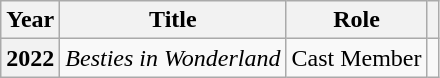<table class="wikitable plainrowheaders">
<tr>
<th scope="col">Year</th>
<th scope="col">Title</th>
<th scope="col">Role</th>
<th scope="col" class="unsortable"></th>
</tr>
<tr>
<th scope="row">2022</th>
<td><em> Besties in Wonderland </em></td>
<td>Cast Member</td>
<td style="text-align:center"></td>
</tr>
</table>
